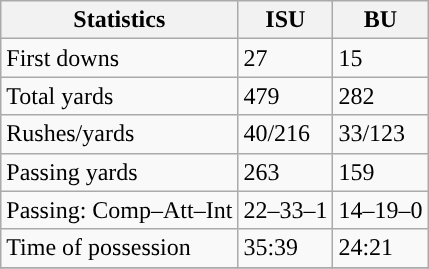<table class="wikitable" style="float: left;">
<tr>
<th>Statistics</th>
<th>ISU</th>
<th>BU</th>
</tr>
<tr>
<td>First downs</td>
<td>27</td>
<td>15</td>
</tr>
<tr>
<td>Total yards</td>
<td>479</td>
<td>282</td>
</tr>
<tr>
<td>Rushes/yards</td>
<td>40/216</td>
<td>33/123</td>
</tr>
<tr>
<td>Passing yards</td>
<td>263</td>
<td>159</td>
</tr>
<tr>
<td>Passing: Comp–Att–Int</td>
<td>22–33–1</td>
<td>14–19–0</td>
</tr>
<tr>
<td>Time of possession</td>
<td>35:39</td>
<td>24:21</td>
</tr>
<tr>
</tr>
</table>
